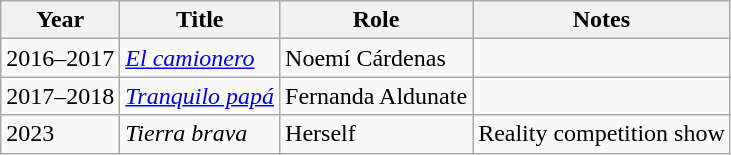<table class="wikitable sortable">
<tr>
<th>Year</th>
<th>Title</th>
<th>Role</th>
<th>Notes</th>
</tr>
<tr>
<td>2016–2017</td>
<td><em><a href='#'>El camionero</a></em></td>
<td>Noemí Cárdenas</td>
<td></td>
</tr>
<tr>
<td>2017–2018</td>
<td><em><a href='#'>Tranquilo papá</a></em></td>
<td>Fernanda Aldunate</td>
<td></td>
</tr>
<tr>
<td>2023</td>
<td><em>Tierra brava</em></td>
<td>Herself</td>
<td>Reality competition show</td>
</tr>
</table>
